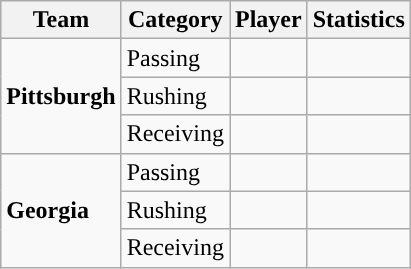<table class="wikitable" style="float: right;">
<tr>
<th>Team</th>
<th>Category</th>
<th>Player</th>
<th>Statistics</th>
</tr>
<tr>
<td rowspan=3><strong>Pittsburgh</strong></td>
<td>Passing</td>
<td></td>
<td></td>
</tr>
<tr>
<td>Rushing</td>
<td></td>
<td></td>
</tr>
<tr>
<td>Receiving</td>
<td></td>
<td></td>
</tr>
<tr>
<td rowspan=3><strong>Georgia</strong></td>
<td>Passing</td>
<td></td>
<td></td>
</tr>
<tr>
<td>Rushing</td>
<td></td>
<td></td>
</tr>
<tr>
<td>Receiving</td>
<td></td>
<td></td>
</tr>
</table>
